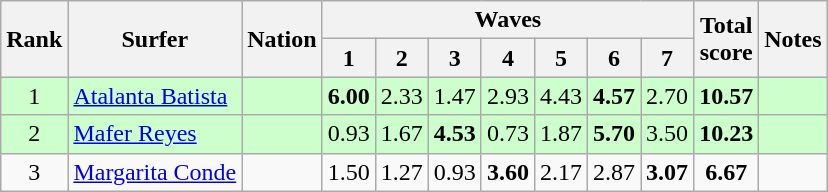<table class="wikitable sortable" style="text-align:center">
<tr>
<th rowspan=2>Rank</th>
<th rowspan=2>Surfer</th>
<th rowspan=2>Nation</th>
<th colspan=7>Waves</th>
<th rowspan=2>Total<br>score</th>
<th rowspan=2>Notes</th>
</tr>
<tr>
<th>1</th>
<th>2</th>
<th>3</th>
<th>4</th>
<th>5</th>
<th>6</th>
<th>7</th>
</tr>
<tr bgcolor=ccffcc>
<td>1</td>
<td align=left><a href='#'>Atalanta Batista</a></td>
<td align=left></td>
<td><strong>6.00</strong></td>
<td>2.33</td>
<td>1.47</td>
<td>2.93</td>
<td>4.43</td>
<td><strong>4.57</strong></td>
<td>2.70</td>
<td><strong>10.57</strong></td>
<td></td>
</tr>
<tr bgcolor=ccffcc>
<td>2</td>
<td align=left><a href='#'>Mafer Reyes</a></td>
<td align=left></td>
<td>0.93</td>
<td>1.67</td>
<td><strong>4.53</strong></td>
<td>0.73</td>
<td>1.87</td>
<td><strong>5.70</strong></td>
<td>3.50</td>
<td><strong>10.23</strong></td>
<td></td>
</tr>
<tr>
<td>3</td>
<td align=left><a href='#'>Margarita Conde</a></td>
<td align=left></td>
<td>1.50</td>
<td>1.27</td>
<td>0.93</td>
<td><strong>3.60</strong></td>
<td>2.17</td>
<td>2.87</td>
<td><strong>3.07</strong></td>
<td><strong>6.67</strong></td>
<td></td>
</tr>
</table>
